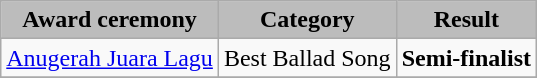<table class="wikitable">
<tr>
<th style="background-color: #BCBCBC">Award ceremony</th>
<th style="background-color: #BCBCBC">Category</th>
<th style="background-color: #BCBCBC">Result</th>
</tr>
<tr>
<td><a href='#'>Anugerah Juara Lagu</a></td>
<td rowspan="1" align="left">Best Ballad Song</td>
<td rowspan="1" align="left"><strong>Semi-finalist</strong></td>
</tr>
<tr>
</tr>
</table>
